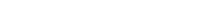<table style="width:22%; text-align:center;">
<tr style="color:white;">
<td style="background:"><strong>2</strong></td>
<td style="background:"><strong>6</strong></td>
</tr>
</table>
